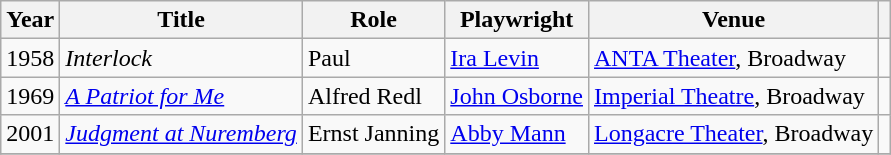<table class="wikitable sortable">
<tr>
<th>Year</th>
<th>Title</th>
<th>Role</th>
<th>Playwright</th>
<th>Venue</th>
<th class= unsortable></th>
</tr>
<tr>
<td>1958</td>
<td><em>Interlock</em></td>
<td>Paul</td>
<td><a href='#'>Ira Levin</a></td>
<td><a href='#'>ANTA Theater</a>, Broadway</td>
<td></td>
</tr>
<tr>
<td>1969</td>
<td><em><a href='#'>A Patriot for Me</a></em></td>
<td>Alfred Redl</td>
<td><a href='#'>John Osborne</a></td>
<td><a href='#'>Imperial Theatre</a>, Broadway</td>
<td></td>
</tr>
<tr>
<td>2001</td>
<td><em><a href='#'>Judgment at Nuremberg</a></em></td>
<td>Ernst Janning</td>
<td><a href='#'>Abby Mann</a></td>
<td><a href='#'>Longacre Theater</a>, Broadway</td>
<td></td>
</tr>
<tr>
</tr>
</table>
